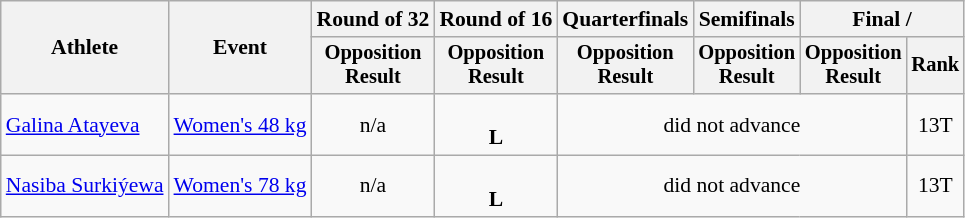<table class="wikitable" style="font-size:90%">
<tr>
<th rowspan="2">Athlete</th>
<th rowspan="2">Event</th>
<th>Round of 32</th>
<th>Round of 16</th>
<th>Quarterfinals</th>
<th>Semifinals</th>
<th colspan=2>Final / </th>
</tr>
<tr style="font-size:95%">
<th>Opposition<br>Result</th>
<th>Opposition<br>Result</th>
<th>Opposition<br>Result</th>
<th>Opposition<br>Result</th>
<th>Opposition<br>Result</th>
<th>Rank</th>
</tr>
<tr align=center>
<td align=left><a href='#'>Galina Atayeva</a></td>
<td align=left><a href='#'>Women's 48 kg</a></td>
<td>n/a</td>
<td><br><strong>L</strong></td>
<td colspan=3>did not advance</td>
<td>13T</td>
</tr>
<tr align=center>
<td align=left><a href='#'>Nasiba Surkiýewa</a></td>
<td align=left><a href='#'>Women's 78 kg</a></td>
<td>n/a</td>
<td><br><strong>L</strong></td>
<td colspan=3>did not advance</td>
<td>13T</td>
</tr>
</table>
